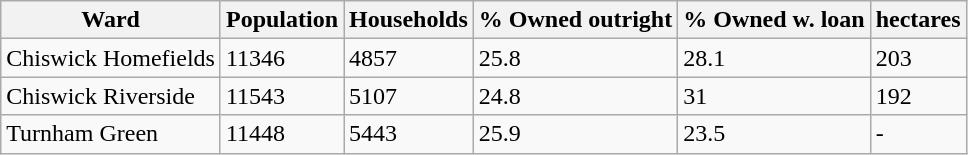<table class="wikitable sortable" border="1">
<tr>
<th>Ward</th>
<th>Population</th>
<th>Households</th>
<th>% Owned outright</th>
<th>% Owned w. loan</th>
<th>hectares</th>
</tr>
<tr>
<td>Chiswick Homefields</td>
<td>11346</td>
<td>4857</td>
<td>25.8</td>
<td>28.1</td>
<td>203</td>
</tr>
<tr>
<td>Chiswick Riverside</td>
<td>11543</td>
<td>5107</td>
<td>24.8</td>
<td>31</td>
<td>192</td>
</tr>
<tr>
<td>Turnham Green</td>
<td>11448</td>
<td>5443</td>
<td>25.9</td>
<td>23.5</td>
<td 177>-</td>
</tr>
</table>
